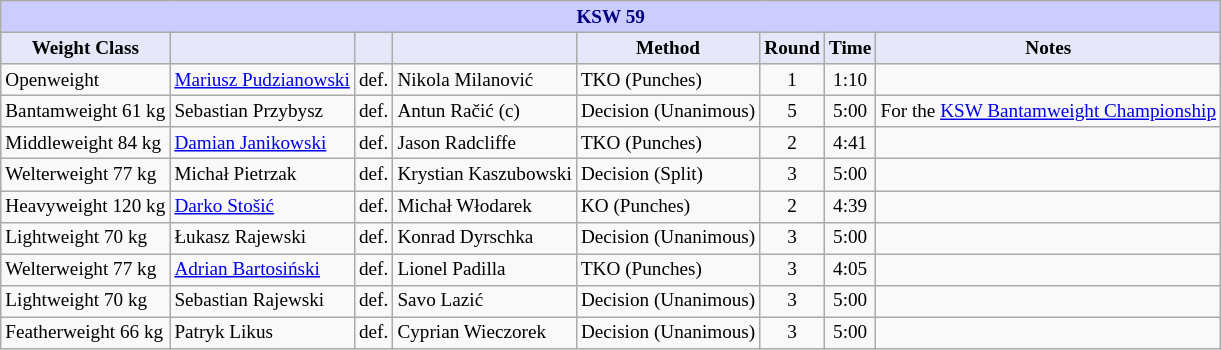<table class="wikitable" style="font-size: 80%;">
<tr>
<th colspan="8" style="background-color: #ccf; color: #000080; text-align: center;"><strong>KSW 59</strong></th>
</tr>
<tr>
<th colspan="1" style="background-color: #E6E8FA; color: #000000; text-align: center;">Weight Class</th>
<th colspan="1" style="background-color: #E6E8FA; color: #000000; text-align: center;"></th>
<th colspan="1" style="background-color: #E6E8FA; color: #000000; text-align: center;"></th>
<th colspan="1" style="background-color: #E6E8FA; color: #000000; text-align: center;"></th>
<th colspan="1" style="background-color: #E6E8FA; color: #000000; text-align: center;">Method</th>
<th colspan="1" style="background-color: #E6E8FA; color: #000000; text-align: center;">Round</th>
<th colspan="1" style="background-color: #E6E8FA; color: #000000; text-align: center;">Time</th>
<th colspan="1" style="background-color: #E6E8FA; color: #000000; text-align: center;">Notes</th>
</tr>
<tr>
<td>Openweight</td>
<td> <a href='#'>Mariusz Pudzianowski</a></td>
<td align=center>def.</td>
<td> Nikola Milanović</td>
<td>TKO (Punches)</td>
<td align=center>1</td>
<td align=center>1:10</td>
<td></td>
</tr>
<tr>
<td>Bantamweight 61 kg</td>
<td> Sebastian Przybysz</td>
<td align=center>def.</td>
<td> Antun Račić (c)</td>
<td>Decision (Unanimous)</td>
<td align=center>5</td>
<td align=center>5:00</td>
<td>For the <a href='#'>KSW Bantamweight Championship</a></td>
</tr>
<tr>
<td>Middleweight 84 kg</td>
<td> <a href='#'>Damian Janikowski</a></td>
<td align=center>def.</td>
<td> Jason Radcliffe</td>
<td>TKO (Punches)</td>
<td align=center>2</td>
<td align=center>4:41</td>
<td></td>
</tr>
<tr>
<td>Welterweight 77 kg</td>
<td> Michał Pietrzak</td>
<td align=center>def.</td>
<td> Krystian Kaszubowski</td>
<td>Decision (Split)</td>
<td align=center>3</td>
<td align=center>5:00</td>
<td></td>
</tr>
<tr>
<td>Heavyweight 120 kg</td>
<td> <a href='#'>Darko Stošić</a></td>
<td align=center>def.</td>
<td> Michał Włodarek</td>
<td>KO (Punches)</td>
<td align=center>2</td>
<td align=center>4:39</td>
<td></td>
</tr>
<tr>
<td>Lightweight 70 kg</td>
<td> Łukasz Rajewski</td>
<td align=center>def.</td>
<td> Konrad Dyrschka</td>
<td>Decision (Unanimous)</td>
<td align=center>3</td>
<td align=center>5:00</td>
<td></td>
</tr>
<tr>
<td>Welterweight 77 kg</td>
<td> <a href='#'>Adrian Bartosiński</a></td>
<td align=center>def.</td>
<td> Lionel Padilla</td>
<td>TKO (Punches)</td>
<td align=center>3</td>
<td align=center>4:05</td>
<td></td>
</tr>
<tr>
<td>Lightweight 70 kg</td>
<td> Sebastian Rajewski</td>
<td align=center>def.</td>
<td> Savo Lazić</td>
<td>Decision (Unanimous)</td>
<td align=center>3</td>
<td align=center>5:00</td>
<td></td>
</tr>
<tr>
<td>Featherweight 66 kg</td>
<td> Patryk Likus</td>
<td align=center>def.</td>
<td> Cyprian Wieczorek</td>
<td>Decision (Unanimous)</td>
<td align=center>3</td>
<td align=center>5:00</td>
<td></td>
</tr>
</table>
